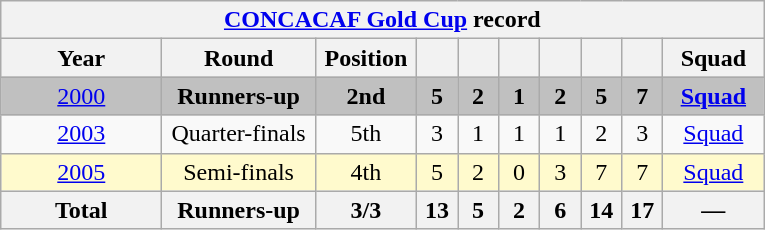<table class="wikitable" style="text-align: center;">
<tr>
<th colspan=10><a href='#'>CONCACAF Gold Cup</a> record</th>
</tr>
<tr>
<th width=100>Year</th>
<th width=95>Round</th>
<th width=60>Position</th>
<th width=20></th>
<th width=20></th>
<th width=20></th>
<th width=20></th>
<th width=20></th>
<th width=20></th>
<th width=60>Squad</th>
</tr>
<tr style="background:silver;">
<td> <a href='#'>2000</a></td>
<td><strong>Runners-up</strong></td>
<td><strong>2nd</strong></td>
<td><strong>5</strong></td>
<td><strong>2</strong></td>
<td><strong>1</strong></td>
<td><strong>2</strong></td>
<td><strong>5</strong></td>
<td><strong>7</strong></td>
<td><strong><a href='#'>Squad</a></strong></td>
</tr>
<tr>
<td>  <a href='#'>2003</a></td>
<td>Quarter-finals</td>
<td>5th</td>
<td>3</td>
<td>1</td>
<td>1</td>
<td>1</td>
<td>2</td>
<td>3</td>
<td><a href='#'>Squad</a></td>
</tr>
<tr style="background:LemonChiffon;">
<td> <a href='#'>2005</a></td>
<td>Semi-finals</td>
<td>4th</td>
<td>5</td>
<td>2</td>
<td>0</td>
<td>3</td>
<td>7</td>
<td>7</td>
<td><a href='#'>Squad</a></td>
</tr>
<tr>
<th>Total</th>
<th>Runners-up</th>
<th>3/3</th>
<th>13</th>
<th>5</th>
<th>2</th>
<th>6</th>
<th>14</th>
<th>17</th>
<th>—</th>
</tr>
</table>
